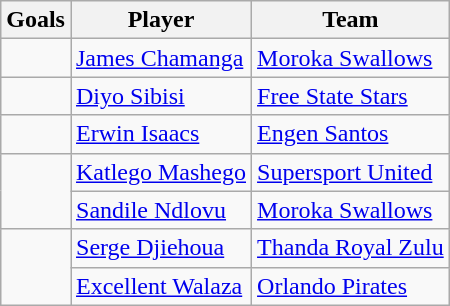<table class="wikitable">
<tr>
<th>Goals</th>
<th>Player</th>
<th>Team</th>
</tr>
<tr>
<td></td>
<td> <a href='#'>James Chamanga</a></td>
<td><a href='#'>Moroka Swallows</a></td>
</tr>
<tr>
<td></td>
<td> <a href='#'>Diyo Sibisi</a></td>
<td><a href='#'>Free State Stars</a></td>
</tr>
<tr>
<td></td>
<td> <a href='#'>Erwin Isaacs</a></td>
<td><a href='#'>Engen Santos</a></td>
</tr>
<tr>
<td rowspan="2"></td>
<td> <a href='#'>Katlego Mashego</a></td>
<td><a href='#'>Supersport United</a></td>
</tr>
<tr>
<td> <a href='#'>Sandile Ndlovu</a></td>
<td><a href='#'>Moroka Swallows</a></td>
</tr>
<tr>
<td rowspan="2"></td>
<td> <a href='#'>Serge Djiehoua</a></td>
<td><a href='#'>Thanda Royal Zulu</a></td>
</tr>
<tr>
<td> <a href='#'>Excellent Walaza</a></td>
<td><a href='#'>Orlando Pirates</a></td>
</tr>
</table>
